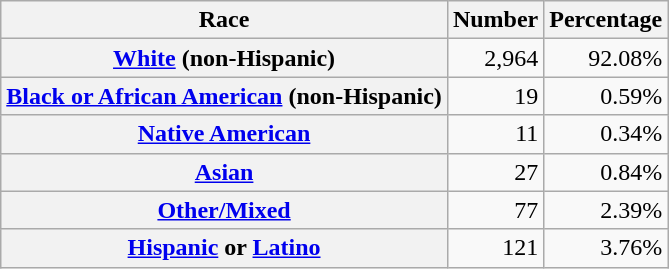<table class="wikitable" style="text-align:right">
<tr>
<th scope="col">Race</th>
<th scope="col">Number</th>
<th scope="col">Percentage</th>
</tr>
<tr>
<th scope="row"><a href='#'>White</a> (non-Hispanic)</th>
<td>2,964</td>
<td>92.08%</td>
</tr>
<tr>
<th scope="row"><a href='#'>Black or African American</a> (non-Hispanic)</th>
<td>19</td>
<td>0.59%</td>
</tr>
<tr>
<th scope="row"><a href='#'>Native American</a></th>
<td>11</td>
<td>0.34%</td>
</tr>
<tr>
<th scope="row"><a href='#'>Asian</a></th>
<td>27</td>
<td>0.84%</td>
</tr>
<tr>
<th scope="row"><a href='#'>Other/Mixed</a></th>
<td>77</td>
<td>2.39%</td>
</tr>
<tr>
<th scope="row"><a href='#'>Hispanic</a> or <a href='#'>Latino</a></th>
<td>121</td>
<td>3.76%</td>
</tr>
</table>
